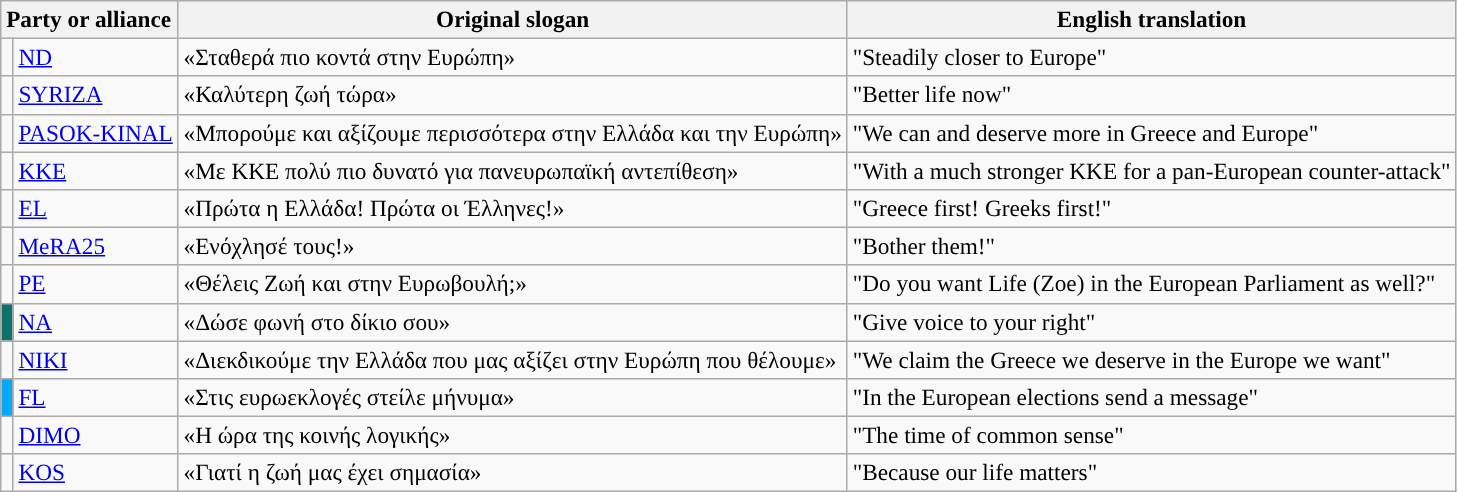<table class="wikitable" style="font-size:97%; text-align:left;">
<tr>
<th style="text-align:left;" colspan="2">Party or alliance</th>
<th>Original slogan</th>
<th>English translation</th>
</tr>
<tr>
<td width="1" style="color:inherit;background:"></td>
<td><a href='#'>ND</a></td>
<td>«Σταθερά πιο κοντά στην Ευρώπη»</td>
<td>"Steadily closer to Europe"</td>
</tr>
<tr>
<td style="color:inherit;background:"></td>
<td><a href='#'>SYRIZA</a></td>
<td>«Καλύτερη ζωή τώρα»</td>
<td>"Better life now"</td>
</tr>
<tr>
<td style="color:inherit;background:"></td>
<td><a href='#'>PASOK-KINAL</a></td>
<td>«Μπορούμε και αξίζουμε περισσότερα στην Ελλάδα και την Ευρώπη»</td>
<td>"We can and deserve more in Greece and Europe"</td>
</tr>
<tr>
<td style="color:inherit;background:"></td>
<td><a href='#'>KKE</a></td>
<td>«Με ΚΚΕ πολύ πιο δυνατό για πανευρωπαϊκή αντεπίθεση»</td>
<td>"With a much stronger KKE for a pan-European counter-attack"</td>
</tr>
<tr>
<td style="color:inherit;background:"></td>
<td><a href='#'>EL</a></td>
<td>«Πρώτα η Ελλάδα! Πρώτα οι Έλληνες!»</td>
<td>"Greece first! Greeks first!"</td>
</tr>
<tr>
<td style="color:inherit;background:"></td>
<td><a href='#'>MeRA25</a></td>
<td>«Ενόχλησέ τους!»</td>
<td>"Bother them!"</td>
</tr>
<tr>
<td style="color:inherit;background:"></td>
<td><a href='#'>PE</a></td>
<td>«Θέλεις Ζωή και στην Ευρωβουλή;»</td>
<td>"Do you want Life (Zoe) in the European Parliament as well?"</td>
</tr>
<tr>
<td style="color:inherit;background:#0E726A"></td>
<td><a href='#'>NA</a></td>
<td>«Δώσε φωνή στο δίκιο σου»</td>
<td>"Give voice to your right"</td>
</tr>
<tr>
<td style="color:inherit;background:"></td>
<td><a href='#'>NIKI</a></td>
<td>«Διεκδικούμε την Ελλάδα που μας αξίζει στην Ευρώπη που θέλουμε»</td>
<td>"We claim the Greece we deserve in the Europe we want"</td>
</tr>
<tr>
<td style="color:inherit;background:#01AAFA"></td>
<td><a href='#'>FL</a></td>
<td>«Στις ευρωεκλογές στείλε μήνυμα»</td>
<td>"In the European elections send a message"</td>
</tr>
<tr>
<td style="color:inherit;background:"></td>
<td><a href='#'>DIMO</a></td>
<td>«Η ώρα της κοινής λογικής»</td>
<td>"The time of common sense"</td>
</tr>
<tr>
<td style="color:inherit;background:"></td>
<td><a href='#'>KOS</a></td>
<td>«Γιατί η ζωή μας έχει σημασία»</td>
<td>"Because our life matters"</td>
</tr>
</table>
